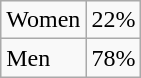<table class="wikitable">
<tr>
<td>Women</td>
<td>22%</td>
</tr>
<tr>
<td>Men</td>
<td>78%</td>
</tr>
</table>
